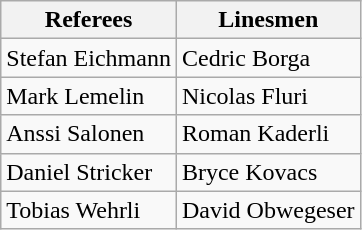<table class="wikitable">
<tr>
<th>Referees</th>
<th>Linesmen</th>
</tr>
<tr>
<td> Stefan Eichmann</td>
<td> Cedric Borga</td>
</tr>
<tr>
<td> Mark Lemelin</td>
<td> Nicolas Fluri</td>
</tr>
<tr>
<td> Anssi Salonen</td>
<td> Roman Kaderli</td>
</tr>
<tr>
<td> Daniel Stricker</td>
<td> Bryce Kovacs</td>
</tr>
<tr>
<td> Tobias Wehrli</td>
<td> David Obwegeser</td>
</tr>
</table>
